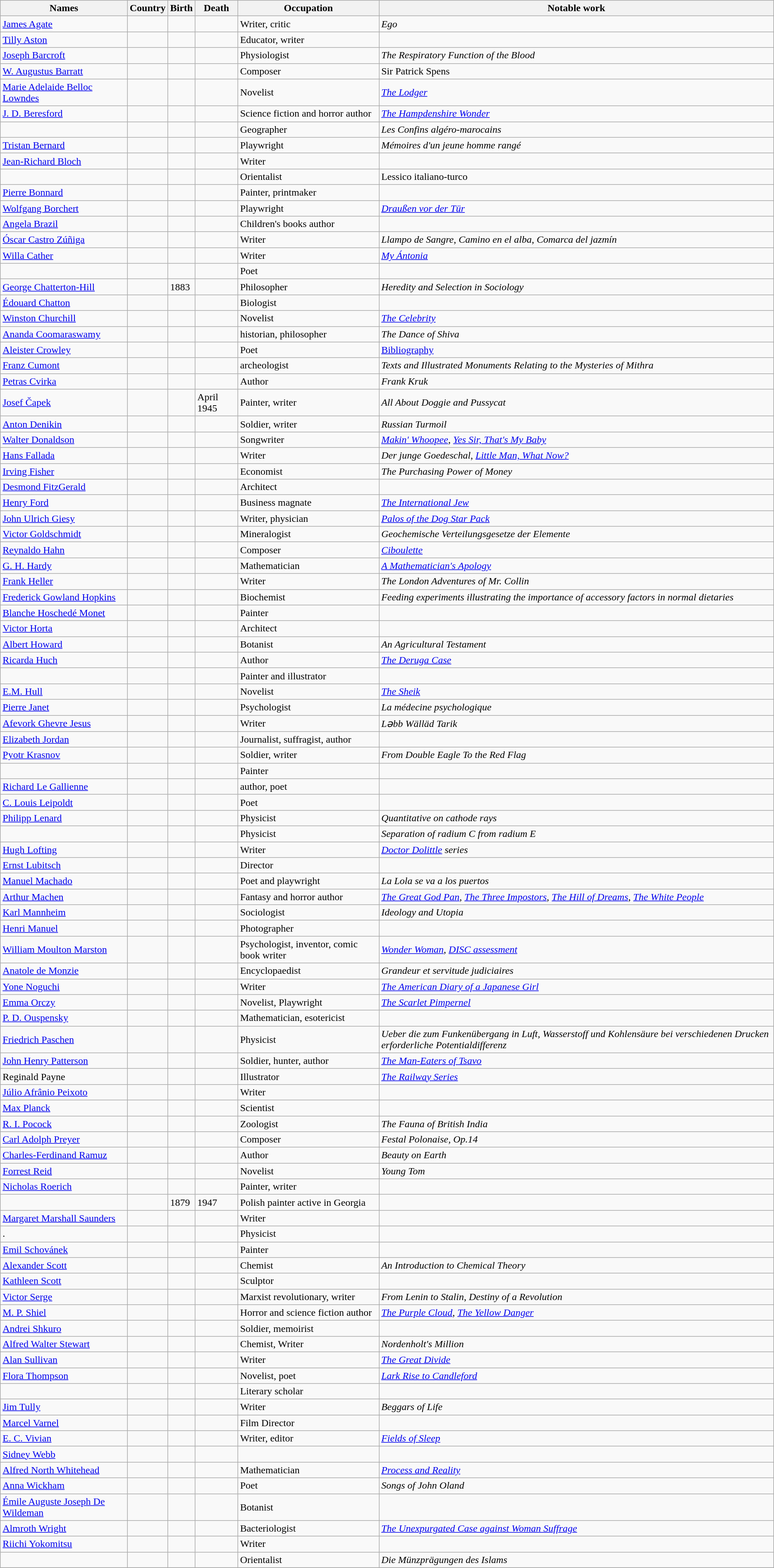<table class="wikitable sortable" border="1" style="border-spacing:0 style="width:100%">
<tr>
<th>Names</th>
<th>Country</th>
<th>Birth</th>
<th>Death</th>
<th>Occupation</th>
<th>Notable work</th>
</tr>
<tr>
<td><a href='#'>James Agate</a></td>
<td></td>
<td></td>
<td></td>
<td>Writer, critic</td>
<td><em>Ego</em></td>
</tr>
<tr>
<td><a href='#'>Tilly Aston</a></td>
<td></td>
<td></td>
<td></td>
<td>Educator, writer</td>
<td></td>
</tr>
<tr>
<td><a href='#'>Joseph Barcroft</a></td>
<td></td>
<td></td>
<td></td>
<td>Physiologist</td>
<td><em>The Respiratory Function of the Blood</em></td>
</tr>
<tr>
<td><a href='#'>W. Augustus Barratt</a></td>
<td></td>
<td></td>
<td></td>
<td>Composer</td>
<td>Sir Patrick Spens</td>
</tr>
<tr>
<td><a href='#'>Marie Adelaide Belloc Lowndes</a></td>
<td></td>
<td></td>
<td></td>
<td>Novelist</td>
<td><em><a href='#'>The Lodger</a></em></td>
</tr>
<tr>
<td><a href='#'>J. D. Beresford</a></td>
<td></td>
<td></td>
<td></td>
<td>Science fiction and horror author</td>
<td><em><a href='#'>The Hampdenshire Wonder</a></em></td>
</tr>
<tr>
<td></td>
<td></td>
<td></td>
<td></td>
<td>Geographer</td>
<td><em>Les Confins algéro-marocains</em></td>
</tr>
<tr>
<td><a href='#'>Tristan Bernard</a></td>
<td></td>
<td></td>
<td></td>
<td>Playwright</td>
<td><em>Mémoires d'un jeune homme rangé</em></td>
</tr>
<tr>
<td><a href='#'>Jean-Richard Bloch</a></td>
<td></td>
<td></td>
<td></td>
<td>Writer</td>
<td></td>
</tr>
<tr>
<td></td>
<td></td>
<td></td>
<td></td>
<td>Orientalist</td>
<td>Lessico italiano-turco</td>
</tr>
<tr>
<td><a href='#'>Pierre Bonnard</a></td>
<td></td>
<td></td>
<td></td>
<td>Painter, printmaker</td>
<td></td>
</tr>
<tr>
<td><a href='#'>Wolfgang Borchert</a></td>
<td></td>
<td></td>
<td></td>
<td>Playwright</td>
<td><em><a href='#'>Draußen vor der Tür</a></em></td>
</tr>
<tr>
<td><a href='#'>Angela Brazil</a></td>
<td></td>
<td></td>
<td></td>
<td>Children's books author</td>
<td></td>
</tr>
<tr>
<td><a href='#'>Óscar Castro Zúñiga</a></td>
<td></td>
<td></td>
<td></td>
<td>Writer</td>
<td><em>Llampo de Sangre</em>, <em>Camino en el alba</em>, <em>Comarca del jazmín</em></td>
</tr>
<tr>
<td><a href='#'>Willa Cather</a></td>
<td></td>
<td></td>
<td></td>
<td>Writer</td>
<td><em><a href='#'>My Ántonia</a></em></td>
</tr>
<tr>
<td></td>
<td></td>
<td></td>
<td></td>
<td>Poet</td>
<td></td>
</tr>
<tr>
<td><a href='#'>George Chatterton-Hill</a></td>
<td></td>
<td>1883</td>
<td></td>
<td>Philosopher</td>
<td><em>Heredity and Selection in Sociology</em></td>
</tr>
<tr>
<td><a href='#'>Édouard Chatton</a></td>
<td></td>
<td></td>
<td></td>
<td>Biologist</td>
<td></td>
</tr>
<tr>
<td><a href='#'>Winston Churchill</a></td>
<td></td>
<td></td>
<td></td>
<td>Novelist</td>
<td><em><a href='#'>The Celebrity</a></em></td>
</tr>
<tr>
<td><a href='#'>Ananda Coomaraswamy</a></td>
<td></td>
<td></td>
<td></td>
<td>historian, philosopher</td>
<td><em>The Dance of Shiva</em></td>
</tr>
<tr>
<td><a href='#'>Aleister Crowley</a></td>
<td></td>
<td></td>
<td></td>
<td>Poet</td>
<td><a href='#'>Bibliography</a></td>
</tr>
<tr>
<td><a href='#'>Franz Cumont</a></td>
<td></td>
<td></td>
<td></td>
<td>archeologist</td>
<td><em>Texts and Illustrated Monuments Relating to the Mysteries of Mithra</em></td>
</tr>
<tr>
<td><a href='#'>Petras Cvirka</a></td>
<td></td>
<td></td>
<td></td>
<td>Author</td>
<td><em>Frank Kruk</em></td>
</tr>
<tr>
<td><a href='#'>Josef Čapek</a></td>
<td></td>
<td></td>
<td>April 1945</td>
<td>Painter, writer</td>
<td><em>All About Doggie and Pussycat</em></td>
</tr>
<tr>
<td><a href='#'>Anton Denikin</a></td>
<td></td>
<td></td>
<td></td>
<td>Soldier, writer</td>
<td><em>Russian Turmoil</em></td>
</tr>
<tr>
<td><a href='#'>Walter Donaldson</a></td>
<td></td>
<td></td>
<td></td>
<td>Songwriter</td>
<td><em><a href='#'>Makin' Whoopee</a></em>, <em><a href='#'>Yes Sir, That's My Baby</a></em></td>
</tr>
<tr>
<td><a href='#'>Hans Fallada</a></td>
<td></td>
<td></td>
<td></td>
<td>Writer</td>
<td><em>Der junge Goedeschal</em>, <em><a href='#'>Little Man, What Now?</a></em></td>
</tr>
<tr>
<td><a href='#'>Irving Fisher</a></td>
<td></td>
<td></td>
<td></td>
<td>Economist</td>
<td><em>The Purchasing Power of Money</em></td>
</tr>
<tr>
<td><a href='#'>Desmond FitzGerald</a></td>
<td></td>
<td></td>
<td></td>
<td>Architect</td>
<td></td>
</tr>
<tr>
<td><a href='#'>Henry Ford</a></td>
<td></td>
<td></td>
<td></td>
<td>Business magnate</td>
<td><em><a href='#'>The International Jew</a></em></td>
</tr>
<tr>
<td><a href='#'>John Ulrich Giesy</a></td>
<td></td>
<td></td>
<td></td>
<td>Writer, physician</td>
<td><em><a href='#'>Palos of the Dog Star Pack</a></em></td>
</tr>
<tr>
<td><a href='#'>Victor Goldschmidt</a></td>
<td></td>
<td></td>
<td></td>
<td>Mineralogist</td>
<td><em>Geochemische Verteilungsgesetze der Elemente</em></td>
</tr>
<tr>
<td><a href='#'>Reynaldo Hahn</a></td>
<td></td>
<td></td>
<td></td>
<td>Composer</td>
<td><em><a href='#'>Ciboulette</a></em></td>
</tr>
<tr>
<td><a href='#'>G. H. Hardy</a></td>
<td></td>
<td></td>
<td></td>
<td>Mathematician</td>
<td><em><a href='#'>A Mathematician's Apology</a></em></td>
</tr>
<tr>
<td><a href='#'>Frank Heller</a></td>
<td></td>
<td></td>
<td></td>
<td>Writer</td>
<td><em>The London Adventures of Mr. Collin</em></td>
</tr>
<tr>
<td><a href='#'>Frederick Gowland Hopkins</a></td>
<td></td>
<td></td>
<td></td>
<td>Biochemist</td>
<td><em>Feeding experiments illustrating the importance of accessory factors in normal dietaries</em></td>
</tr>
<tr>
<td><a href='#'>Blanche Hoschedé Monet</a></td>
<td></td>
<td></td>
<td></td>
<td>Painter</td>
<td></td>
</tr>
<tr>
<td><a href='#'>Victor Horta</a></td>
<td></td>
<td></td>
<td></td>
<td>Architect</td>
<td></td>
</tr>
<tr>
<td><a href='#'>Albert Howard</a></td>
<td></td>
<td></td>
<td></td>
<td>Botanist</td>
<td><em>An Agricultural Testament</em></td>
</tr>
<tr>
<td><a href='#'>Ricarda Huch</a></td>
<td></td>
<td></td>
<td></td>
<td>Author</td>
<td><em><a href='#'>The Deruga Case</a></em></td>
</tr>
<tr>
<td></td>
<td></td>
<td></td>
<td></td>
<td>Painter and illustrator</td>
<td></td>
</tr>
<tr>
<td><a href='#'>E.M. Hull</a></td>
<td></td>
<td></td>
<td></td>
<td>Novelist</td>
<td><em><a href='#'>The Sheik</a></em></td>
</tr>
<tr>
<td><a href='#'>Pierre Janet</a></td>
<td></td>
<td></td>
<td></td>
<td>Psychologist</td>
<td><em>La médecine psychologique</em></td>
</tr>
<tr>
<td><a href='#'>Afevork Ghevre Jesus</a></td>
<td></td>
<td></td>
<td></td>
<td>Writer</td>
<td><em>Ləbb Wälläd Tarik</em></td>
</tr>
<tr>
<td><a href='#'>Elizabeth Jordan</a></td>
<td></td>
<td></td>
<td></td>
<td>Journalist, suffragist, author</td>
<td></td>
</tr>
<tr>
<td><a href='#'>Pyotr Krasnov</a></td>
<td></td>
<td></td>
<td></td>
<td>Soldier, writer</td>
<td><em>From Double Eagle To the Red Flag</em></td>
</tr>
<tr>
<td></td>
<td></td>
<td></td>
<td></td>
<td>Painter</td>
<td></td>
</tr>
<tr>
<td><a href='#'>Richard Le Gallienne</a></td>
<td></td>
<td></td>
<td></td>
<td>author, poet</td>
<td></td>
</tr>
<tr>
<td><a href='#'>C. Louis Leipoldt</a></td>
<td></td>
<td></td>
<td></td>
<td>Poet</td>
<td></td>
</tr>
<tr>
<td><a href='#'>Philipp Lenard</a></td>
<td></td>
<td></td>
<td></td>
<td>Physicist</td>
<td><em>Quantitative on cathode rays </em></td>
</tr>
<tr>
<td></td>
<td></td>
<td></td>
<td></td>
<td>Physicist</td>
<td><em>Separation of radium C from radium E</em></td>
</tr>
<tr>
<td><a href='#'>Hugh Lofting</a></td>
<td></td>
<td></td>
<td></td>
<td>Writer</td>
<td><em><a href='#'>Doctor Dolittle</a> series</em></td>
</tr>
<tr>
<td><a href='#'>Ernst Lubitsch</a></td>
<td></td>
<td></td>
<td></td>
<td>Director</td>
<td></td>
</tr>
<tr>
<td><a href='#'>Manuel Machado</a></td>
<td></td>
<td></td>
<td></td>
<td>Poet and playwright</td>
<td><em>La Lola se va a los puertos</em></td>
</tr>
<tr>
<td><a href='#'>Arthur Machen</a></td>
<td></td>
<td></td>
<td></td>
<td>Fantasy and horror author</td>
<td><em><a href='#'>The Great God Pan</a></em>, <em><a href='#'>The Three Impostors</a></em>, <em><a href='#'>The Hill of Dreams</a></em>, <em><a href='#'>The White People</a></em></td>
</tr>
<tr>
<td><a href='#'>Karl Mannheim</a></td>
<td></td>
<td></td>
<td></td>
<td>Sociologist</td>
<td><em>Ideology and Utopia</em></td>
</tr>
<tr>
<td><a href='#'>Henri Manuel</a></td>
<td></td>
<td></td>
<td></td>
<td>Photographer</td>
<td></td>
</tr>
<tr>
<td><a href='#'>William Moulton Marston</a></td>
<td></td>
<td></td>
<td></td>
<td>Psychologist, inventor, comic book writer</td>
<td><em><a href='#'>Wonder Woman</a></em>, <em><a href='#'>DISC assessment</a></em></td>
</tr>
<tr>
<td><a href='#'>Anatole de Monzie</a></td>
<td></td>
<td></td>
<td></td>
<td>Encyclopaedist</td>
<td><em>Grandeur et servitude judiciaires</em></td>
</tr>
<tr>
<td><a href='#'>Yone Noguchi</a></td>
<td></td>
<td></td>
<td></td>
<td>Writer</td>
<td><em><a href='#'>The American Diary of a Japanese Girl</a></em></td>
</tr>
<tr>
<td><a href='#'>Emma Orczy</a></td>
<td></td>
<td></td>
<td></td>
<td>Novelist, Playwright</td>
<td><em><a href='#'>The Scarlet Pimpernel</a></em></td>
</tr>
<tr>
<td><a href='#'>P. D. Ouspensky</a></td>
<td></td>
<td></td>
<td></td>
<td>Mathematician, esotericist</td>
<td></td>
</tr>
<tr>
<td><a href='#'>Friedrich Paschen</a></td>
<td></td>
<td></td>
<td></td>
<td>Physicist</td>
<td><em>Ueber die zum Funkenübergang in Luft, Wasserstoff und Kohlensäure bei verschiedenen Drucken erforderliche Potentialdifferenz</em></td>
</tr>
<tr>
<td><a href='#'>John Henry Patterson</a></td>
<td></td>
<td></td>
<td></td>
<td>Soldier, hunter, author</td>
<td><em><a href='#'>The Man-Eaters of Tsavo</a></em></td>
</tr>
<tr>
<td>Reginald Payne</td>
<td></td>
<td></td>
<td></td>
<td>Illustrator</td>
<td><em><a href='#'>The Railway Series</a></em></td>
</tr>
<tr>
<td><a href='#'>Júlio Afrânio Peixoto</a></td>
<td></td>
<td></td>
<td></td>
<td>Writer</td>
<td></td>
</tr>
<tr>
<td><a href='#'>Max Planck</a></td>
<td></td>
<td></td>
<td></td>
<td>Scientist</td>
<td></td>
</tr>
<tr>
<td><a href='#'>R. I. Pocock</a></td>
<td></td>
<td></td>
<td></td>
<td>Zoologist</td>
<td><em>The Fauna of British India</em></td>
</tr>
<tr>
<td><a href='#'>Carl Adolph Preyer</a></td>
<td></td>
<td></td>
<td></td>
<td>Composer</td>
<td><em>Festal Polonaise, Op.14</em></td>
</tr>
<tr>
<td><a href='#'>Charles-Ferdinand Ramuz</a></td>
<td></td>
<td></td>
<td></td>
<td>Author</td>
<td><em>Beauty on Earth</em></td>
</tr>
<tr>
<td><a href='#'>Forrest Reid</a></td>
<td></td>
<td></td>
<td></td>
<td>Novelist</td>
<td><em>Young Tom</em></td>
</tr>
<tr>
<td><a href='#'>Nicholas Roerich</a></td>
<td><br> </td>
<td></td>
<td></td>
<td>Painter, writer</td>
<td></td>
</tr>
<tr>
<td></td>
<td></td>
<td>1879</td>
<td>1947</td>
<td>Polish painter active in Georgia</td>
<td></td>
</tr>
<tr>
<td><a href='#'>Margaret Marshall Saunders</a></td>
<td></td>
<td></td>
<td></td>
<td>Writer</td>
<td></td>
</tr>
<tr>
<td>.</td>
<td></td>
<td></td>
<td></td>
<td>Physicist</td>
<td></td>
</tr>
<tr>
<td><a href='#'>Emil Schovánek</a></td>
<td></td>
<td></td>
<td></td>
<td>Painter</td>
<td></td>
</tr>
<tr>
<td><a href='#'>Alexander Scott</a></td>
<td></td>
<td></td>
<td></td>
<td>Chemist</td>
<td><em>An Introduction to Chemical Theory</em></td>
</tr>
<tr>
<td><a href='#'>Kathleen Scott</a></td>
<td></td>
<td></td>
<td></td>
<td>Sculptor</td>
<td></td>
</tr>
<tr>
<td><a href='#'>Victor Serge</a></td>
<td></td>
<td></td>
<td></td>
<td>Marxist revolutionary, writer</td>
<td><em>From Lenin to Stalin</em>, <em>Destiny of a Revolution</em></td>
</tr>
<tr>
<td><a href='#'>M. P. Shiel</a></td>
<td></td>
<td></td>
<td></td>
<td>Horror and science fiction author</td>
<td><em><a href='#'>The Purple Cloud</a></em>, <em><a href='#'>The Yellow Danger</a></em></td>
</tr>
<tr>
<td><a href='#'>Andrei Shkuro</a></td>
<td></td>
<td></td>
<td></td>
<td>Soldier, memoirist</td>
<td></td>
</tr>
<tr>
<td><a href='#'>Alfred Walter Stewart</a></td>
<td></td>
<td></td>
<td></td>
<td>Chemist, Writer</td>
<td><em>Nordenholt's Million</em></td>
</tr>
<tr>
<td><a href='#'>Alan Sullivan</a></td>
<td></td>
<td></td>
<td></td>
<td>Writer</td>
<td><em><a href='#'>The Great Divide</a></em></td>
</tr>
<tr>
<td><a href='#'>Flora Thompson</a></td>
<td></td>
<td></td>
<td></td>
<td>Novelist, poet</td>
<td><em><a href='#'>Lark Rise to Candleford</a></em></td>
</tr>
<tr>
<td></td>
<td> <br> </td>
<td></td>
<td></td>
<td>Literary scholar</td>
<td></td>
</tr>
<tr>
<td><a href='#'>Jim Tully</a></td>
<td></td>
<td></td>
<td></td>
<td>Writer</td>
<td><em>Beggars of Life</em></td>
</tr>
<tr>
<td><a href='#'>Marcel Varnel</a></td>
<td></td>
<td></td>
<td></td>
<td>Film Director</td>
<td></td>
</tr>
<tr>
<td><a href='#'>E. C. Vivian</a></td>
<td></td>
<td></td>
<td></td>
<td>Writer, editor</td>
<td><em><a href='#'>Fields of Sleep</a></em></td>
</tr>
<tr>
<td><a href='#'>Sidney Webb</a></td>
<td></td>
<td></td>
<td></td>
<td></td>
<td></td>
</tr>
<tr>
<td><a href='#'>Alfred North Whitehead</a></td>
<td></td>
<td></td>
<td></td>
<td>Mathematician</td>
<td><em><a href='#'>Process and Reality</a></em></td>
</tr>
<tr>
<td><a href='#'>Anna Wickham</a></td>
<td></td>
<td></td>
<td></td>
<td>Poet</td>
<td><em>Songs of John Oland</em></td>
</tr>
<tr>
<td><a href='#'>Émile Auguste Joseph De Wildeman</a></td>
<td></td>
<td></td>
<td></td>
<td>Botanist</td>
<td></td>
</tr>
<tr>
<td><a href='#'>Almroth Wright</a></td>
<td></td>
<td></td>
<td></td>
<td>Bacteriologist</td>
<td><em><a href='#'>The Unexpurgated Case against Woman Suffrage</a></em></td>
</tr>
<tr>
<td><a href='#'>Riichi Yokomitsu</a></td>
<td></td>
<td></td>
<td></td>
<td>Writer</td>
<td></td>
</tr>
<tr>
<td></td>
<td></td>
<td></td>
<td></td>
<td>Orientalist</td>
<td><em>Die Münzprägungen des Islams</em></td>
</tr>
<tr>
</tr>
</table>
